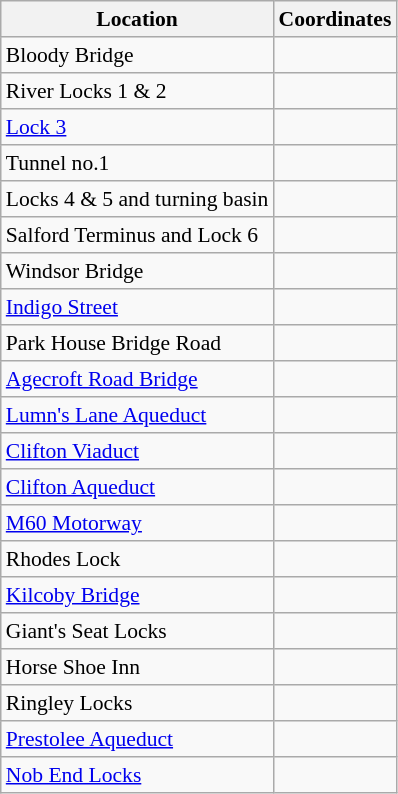<table class="wikitable" style="font-size:90%; border:0; line-height:120%;">
<tr>
<th>Location</th>
<th>Coordinates</th>
</tr>
<tr>
<td>Bloody Bridge</td>
<td></td>
</tr>
<tr>
<td>River Locks 1 & 2</td>
<td></td>
</tr>
<tr>
<td><a href='#'>Lock 3</a></td>
<td></td>
</tr>
<tr>
<td>Tunnel no.1</td>
<td></td>
</tr>
<tr>
<td>Locks 4 & 5 and turning basin</td>
<td></td>
</tr>
<tr>
<td>Salford Terminus and Lock 6</td>
<td></td>
</tr>
<tr>
<td>Windsor Bridge</td>
<td></td>
</tr>
<tr>
<td><a href='#'>Indigo Street</a></td>
<td></td>
</tr>
<tr>
<td>Park House Bridge Road</td>
<td></td>
</tr>
<tr>
<td><a href='#'>Agecroft Road Bridge</a></td>
<td></td>
</tr>
<tr>
<td><a href='#'>Lumn's Lane Aqueduct</a></td>
<td></td>
</tr>
<tr>
<td><a href='#'>Clifton Viaduct</a></td>
<td></td>
</tr>
<tr>
<td><a href='#'>Clifton Aqueduct</a></td>
<td></td>
</tr>
<tr>
<td><a href='#'>M60 Motorway</a></td>
<td></td>
</tr>
<tr>
<td>Rhodes Lock</td>
<td></td>
</tr>
<tr>
<td><a href='#'>Kilcoby Bridge</a></td>
<td></td>
</tr>
<tr>
<td>Giant's Seat Locks</td>
<td></td>
</tr>
<tr>
<td>Horse Shoe Inn</td>
<td></td>
</tr>
<tr>
<td>Ringley Locks</td>
<td></td>
</tr>
<tr>
<td><a href='#'>Prestolee Aqueduct</a></td>
<td></td>
</tr>
<tr>
<td><a href='#'>Nob End Locks</a></td>
<td></td>
</tr>
</table>
